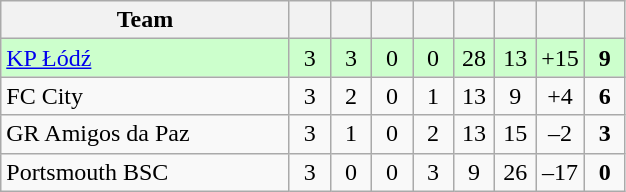<table class="wikitable" style="text-align: center;">
<tr>
<th width="185">Team</th>
<th width="20"></th>
<th width="20"></th>
<th width="20"></th>
<th width="20"></th>
<th width="20"></th>
<th width="20"></th>
<th width="25"></th>
<th width="20"></th>
</tr>
<tr bgcolor=#ccffcc>
<td align=left> <a href='#'>KP Łódź</a></td>
<td>3</td>
<td>3</td>
<td>0</td>
<td>0</td>
<td>28</td>
<td>13</td>
<td>+15</td>
<td><strong>9</strong></td>
</tr>
<tr>
<td align=left> FC City</td>
<td>3</td>
<td>2</td>
<td>0</td>
<td>1</td>
<td>13</td>
<td>9</td>
<td>+4</td>
<td><strong>6</strong></td>
</tr>
<tr>
<td align=left> GR Amigos da Paz</td>
<td>3</td>
<td>1</td>
<td>0</td>
<td>2</td>
<td>13</td>
<td>15</td>
<td>–2</td>
<td><strong>3</strong></td>
</tr>
<tr>
<td align=left> Portsmouth BSC</td>
<td>3</td>
<td>0</td>
<td>0</td>
<td>3</td>
<td>9</td>
<td>26</td>
<td>–17</td>
<td><strong>0</strong></td>
</tr>
</table>
